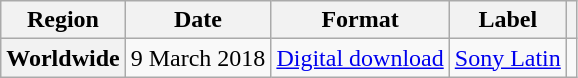<table class="wikitable plainrowheaders">
<tr>
<th scope="col">Region</th>
<th scope="col">Date</th>
<th scope="col">Format</th>
<th scope="col">Label</th>
<th scope="col"></th>
</tr>
<tr>
<th scope="row" rowspan="3">Worldwide</th>
<td>9 March 2018</td>
<td><a href='#'>Digital download</a></td>
<td rowspan="3"><a href='#'>Sony Latin</a></td>
<td></td>
</tr>
</table>
